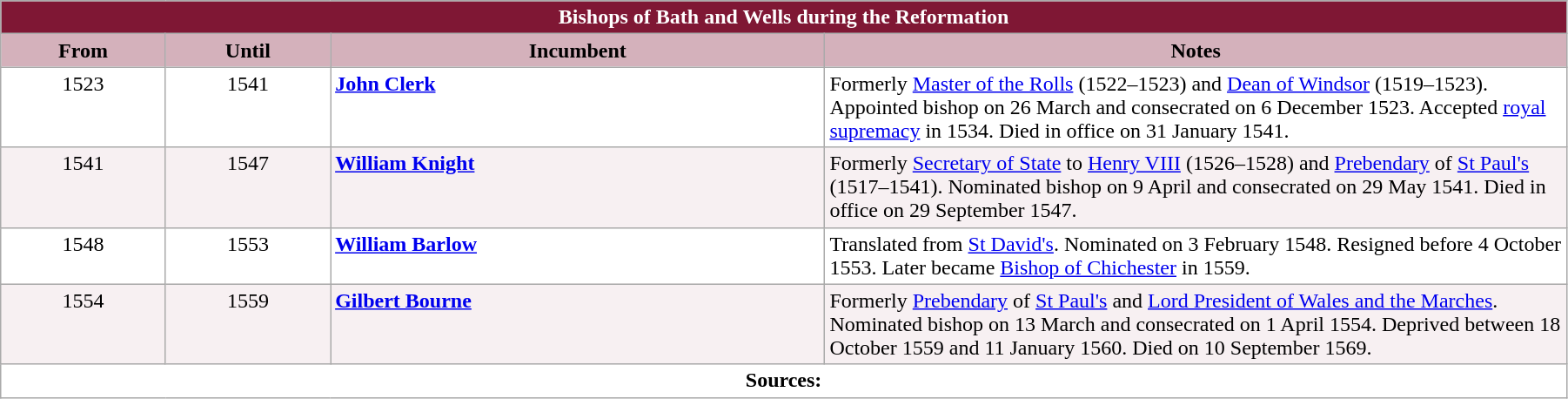<table class="wikitable" style="width:95%;" border="1" cellpadding="2">
<tr>
<th colspan="4" style="background-color: #7F1734; color: white;">Bishops of Bath and Wells during the Reformation</th>
</tr>
<tr align=left>
<th style="background-color: #D4B1BB; width: 10%;">From</th>
<th style="background-color: #D4B1BB; width: 10%;">Until</th>
<th style="background-color: #D4B1BB; width: 30%;">Incumbent</th>
<th style="background-color: #D4B1BB; width: 45%;">Notes</th>
</tr>
<tr valign="top" style="background-color: white;">
<td style="text-align: center;">1523</td>
<td style="text-align: center;">1541</td>
<td><strong><a href='#'>John Clerk</a></strong></td>
<td>Formerly <a href='#'>Master of the Rolls</a> (1522–1523) and <a href='#'>Dean of Windsor</a> (1519–1523). Appointed bishop on 26 March and consecrated on 6 December 1523. Accepted <a href='#'>royal supremacy</a> in 1534. Died in office on 31 January 1541.</td>
</tr>
<tr valign="top" style="background-color: #F7F0F2;">
<td style="text-align: center;">1541</td>
<td style="text-align: center;">1547</td>
<td><strong><a href='#'>William Knight</a></strong></td>
<td>Formerly <a href='#'>Secretary of State</a> to <a href='#'>Henry VIII</a> (1526–1528) and <a href='#'>Prebendary</a> of <a href='#'>St Paul's</a> (1517–1541). Nominated bishop on 9 April and consecrated on 29 May 1541. Died in office on 29 September 1547.</td>
</tr>
<tr valign="top" style="background-color: white;">
<td style="text-align: center;">1548</td>
<td style="text-align: center;">1553</td>
<td><strong><a href='#'>William Barlow</a></strong></td>
<td>Translated from <a href='#'>St David's</a>. Nominated on 3 February 1548. Resigned before 4 October 1553. Later became <a href='#'>Bishop of Chichester</a> in 1559.</td>
</tr>
<tr valign="top" style="background-color: #F7F0F2;">
<td style="text-align: center;">1554</td>
<td style="text-align: center;">1559</td>
<td><strong><a href='#'>Gilbert Bourne</a></strong></td>
<td>Formerly <a href='#'>Prebendary</a> of <a href='#'>St Paul's</a> and <a href='#'>Lord President of Wales and the Marches</a>. Nominated bishop on 13 March and consecrated on 1 April 1554. Deprived between 18 October 1559 and 11 January 1560. Died on 10 September 1569.</td>
</tr>
<tr valign="top" style="background-color: white;">
<td style="text-align:center;" colspan="4"><strong>Sources:</strong></td>
</tr>
</table>
